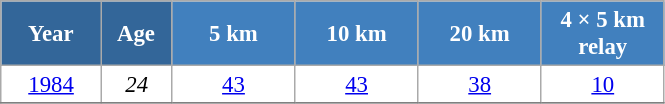<table class="wikitable" style="font-size:95%; text-align:center; border:grey solid 1px; border-collapse:collapse; background:#ffffff;">
<tr>
<th style="background-color:#369; color:white; width:60px;"> Year </th>
<th style="background-color:#369; color:white; width:40px;"> Age </th>
<th style="background-color:#4180be; color:white; width:75px;"> 5 km </th>
<th style="background-color:#4180be; color:white; width:75px;"> 10 km </th>
<th style="background-color:#4180be; color:white; width:75px;"> 20 km </th>
<th style="background-color:#4180be; color:white; width:75px;"> 4 × 5 km <br> relay </th>
</tr>
<tr>
<td><a href='#'>1984</a></td>
<td><em>24</em></td>
<td><a href='#'>43</a></td>
<td><a href='#'>43</a></td>
<td><a href='#'>38</a></td>
<td><a href='#'>10</a></td>
</tr>
<tr>
</tr>
</table>
